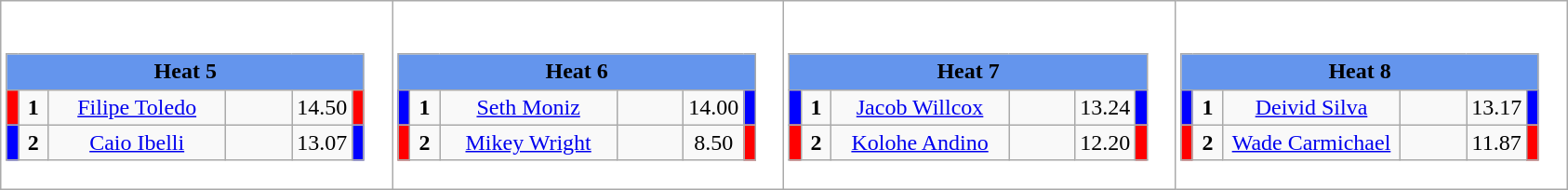<table class="wikitable" style="background:#fff;">
<tr>
<td><div><br><table class="wikitable">
<tr>
<td colspan="6"  style="text-align:center; background:#6495ed;"><strong>Heat 5</strong></td>
</tr>
<tr>
<td style="width:01px; background: #f00;"></td>
<td style="width:14px; text-align:center;"><strong>1</strong></td>
<td style="width:120px; text-align:center;"><a href='#'>Filipe Toledo</a></td>
<td style="width:40px; text-align:center;"></td>
<td style="width:20px; text-align:center;">14.50</td>
<td style="width:01px; background: #f00;"></td>
</tr>
<tr>
<td style="width:01px; background: #00f;"></td>
<td style="width:14px; text-align:center;"><strong>2</strong></td>
<td style="width:120px; text-align:center;"><a href='#'>Caio Ibelli</a></td>
<td style="width:40px; text-align:center;"></td>
<td style="width:20px; text-align:center;">13.07</td>
<td style="width:01px; background: #00f;"></td>
</tr>
</table>
</div></td>
<td><div><br><table class="wikitable">
<tr>
<td colspan="6"  style="text-align:center; background:#6495ed;"><strong>Heat 6</strong></td>
</tr>
<tr>
<td style="width:01px; background: #00f;"></td>
<td style="width:14px; text-align:center;"><strong>1</strong></td>
<td style="width:120px; text-align:center;"><a href='#'>Seth Moniz</a></td>
<td style="width:40px; text-align:center;"></td>
<td style="width:20px; text-align:center;">14.00</td>
<td style="width:01px; background: #00f;"></td>
</tr>
<tr>
<td style="width:01px; background: #f00;"></td>
<td style="width:14px; text-align:center;"><strong>2</strong></td>
<td style="width:120px; text-align:center;"><a href='#'>Mikey Wright</a></td>
<td style="width:40px; text-align:center;"></td>
<td style="width:20px; text-align:center;">8.50</td>
<td style="width:01px; background: #f00;"></td>
</tr>
</table>
</div></td>
<td><div><br><table class="wikitable">
<tr>
<td colspan="6"  style="text-align:center; background:#6495ed;"><strong>Heat 7</strong></td>
</tr>
<tr>
<td style="width:01px; background: #00f;"></td>
<td style="width:14px; text-align:center;"><strong>1</strong></td>
<td style="width:120px; text-align:center;"><a href='#'>Jacob Willcox</a></td>
<td style="width:40px; text-align:center;"></td>
<td style="width:20px; text-align:center;">13.24</td>
<td style="width:01px; background: #00f;"></td>
</tr>
<tr>
<td style="width:01px; background: #f00;"></td>
<td style="width:14px; text-align:center;"><strong>2</strong></td>
<td style="width:120px; text-align:center;"><a href='#'>Kolohe Andino</a></td>
<td style="width:40px; text-align:center;"></td>
<td style="width:20px; text-align:center;">12.20</td>
<td style="width:01px; background: #f00;"></td>
</tr>
</table>
</div></td>
<td><div><br><table class="wikitable">
<tr>
<td colspan="6"  style="text-align:center; background:#6495ed;"><strong>Heat 8</strong></td>
</tr>
<tr>
<td style="width:01px; background: #00f;"></td>
<td style="width:14px; text-align:center;"><strong>1</strong></td>
<td style="width:120px; text-align:center;"><a href='#'>Deivid Silva</a></td>
<td style="width:40px; text-align:center;"></td>
<td style="width:20px; text-align:center;">13.17</td>
<td style="width:01px; background: #00f;"></td>
</tr>
<tr>
<td style="width:01px; background: #f00;"></td>
<td style="width:14px; text-align:center;"><strong>2</strong></td>
<td style="width:120px; text-align:center;"><a href='#'>Wade Carmichael</a></td>
<td style="width:40px; text-align:center;"></td>
<td style="width:20px; text-align:center;">11.87</td>
<td style="width:01px; background: #f00;"></td>
</tr>
</table>
</div></td>
</tr>
</table>
